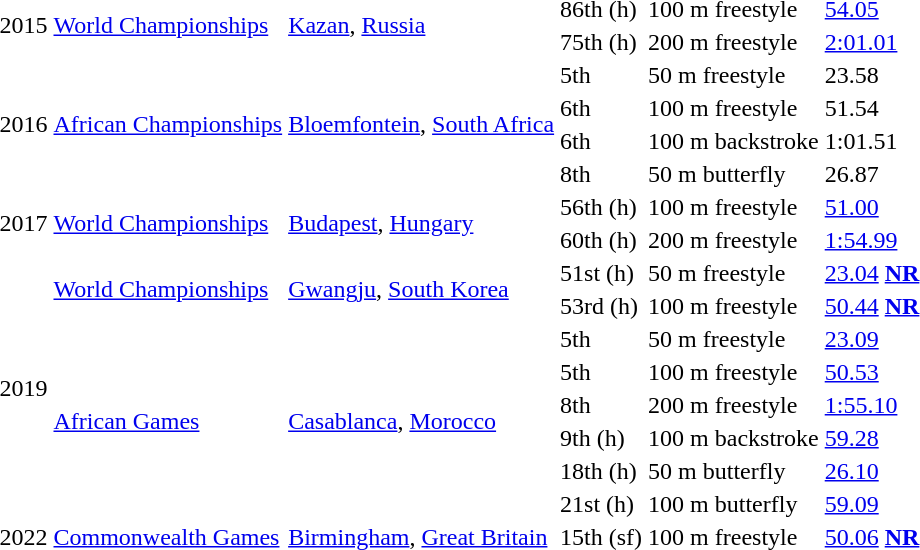<table>
<tr>
<td rowspan=2>2015</td>
<td rowspan=2><a href='#'>World Championships</a></td>
<td rowspan=2 align=left> <a href='#'>Kazan</a>, <a href='#'>Russia</a></td>
<td>86th (h)</td>
<td>100 m freestyle</td>
<td><a href='#'>54.05</a></td>
</tr>
<tr>
<td>75th (h)</td>
<td>200 m freestyle</td>
<td><a href='#'>2:01.01</a></td>
</tr>
<tr>
<td rowspan=4>2016</td>
<td rowspan=4><a href='#'>African Championships</a></td>
<td rowspan=4 align=left> <a href='#'>Bloemfontein</a>, <a href='#'>South Africa</a></td>
<td>5th</td>
<td>50 m freestyle</td>
<td>23.58</td>
</tr>
<tr>
<td>6th</td>
<td>100 m freestyle</td>
<td>51.54</td>
</tr>
<tr>
<td>6th</td>
<td>100 m backstroke</td>
<td>1:01.51</td>
</tr>
<tr>
<td>8th</td>
<td>50 m butterfly</td>
<td>26.87</td>
</tr>
<tr>
<td rowspan=2>2017</td>
<td rowspan=2><a href='#'>World Championships</a></td>
<td rowspan=2 align=left> <a href='#'>Budapest</a>, <a href='#'>Hungary</a></td>
<td>56th (h)</td>
<td>100 m freestyle</td>
<td><a href='#'>51.00</a></td>
</tr>
<tr>
<td>60th (h)</td>
<td>200 m freestyle</td>
<td><a href='#'>1:54.99</a></td>
</tr>
<tr>
<td rowspan=8>2019</td>
<td rowspan=2><a href='#'>World Championships</a></td>
<td rowspan=2 align=left> <a href='#'>Gwangju</a>, <a href='#'>South Korea</a></td>
<td>51st (h)</td>
<td>50 m freestyle</td>
<td><a href='#'>23.04</a> <strong><a href='#'>NR</a></strong></td>
</tr>
<tr>
<td>53rd (h)</td>
<td>100 m freestyle</td>
<td><a href='#'>50.44</a> <strong><a href='#'>NR</a></strong></td>
</tr>
<tr>
<td rowspan=6><a href='#'>African Games</a></td>
<td rowspan=6 align=left> <a href='#'>Casablanca</a>, <a href='#'>Morocco</a></td>
<td>5th</td>
<td>50 m freestyle</td>
<td><a href='#'>23.09</a></td>
</tr>
<tr>
<td>5th</td>
<td>100 m freestyle</td>
<td><a href='#'>50.53</a></td>
</tr>
<tr>
<td>8th</td>
<td>200 m freestyle</td>
<td><a href='#'>1:55.10</a></td>
</tr>
<tr>
<td>9th (h)</td>
<td>100 m backstroke</td>
<td><a href='#'>59.28</a></td>
</tr>
<tr>
<td>18th (h)</td>
<td>50 m butterfly</td>
<td><a href='#'>26.10</a></td>
</tr>
<tr>
<td>21st (h)</td>
<td>100 m butterfly</td>
<td><a href='#'>59.09</a></td>
</tr>
<tr>
<td>2022</td>
<td><a href='#'>Commonwealth Games</a></td>
<td align=left> <a href='#'>Birmingham</a>, <a href='#'>Great Britain</a></td>
<td>15th (sf)</td>
<td>100 m freestyle</td>
<td><a href='#'>50.06</a> <strong><a href='#'>NR</a></strong></td>
</tr>
</table>
